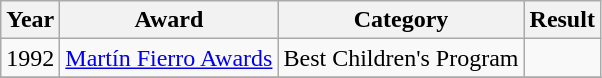<table class="wikitable">
<tr>
<th>Year</th>
<th>Award</th>
<th>Category</th>
<th>Result</th>
</tr>
<tr>
<td>1992</td>
<td><a href='#'>Martín Fierro Awards</a></td>
<td>Best Children's Program</td>
<td></td>
</tr>
<tr>
</tr>
</table>
